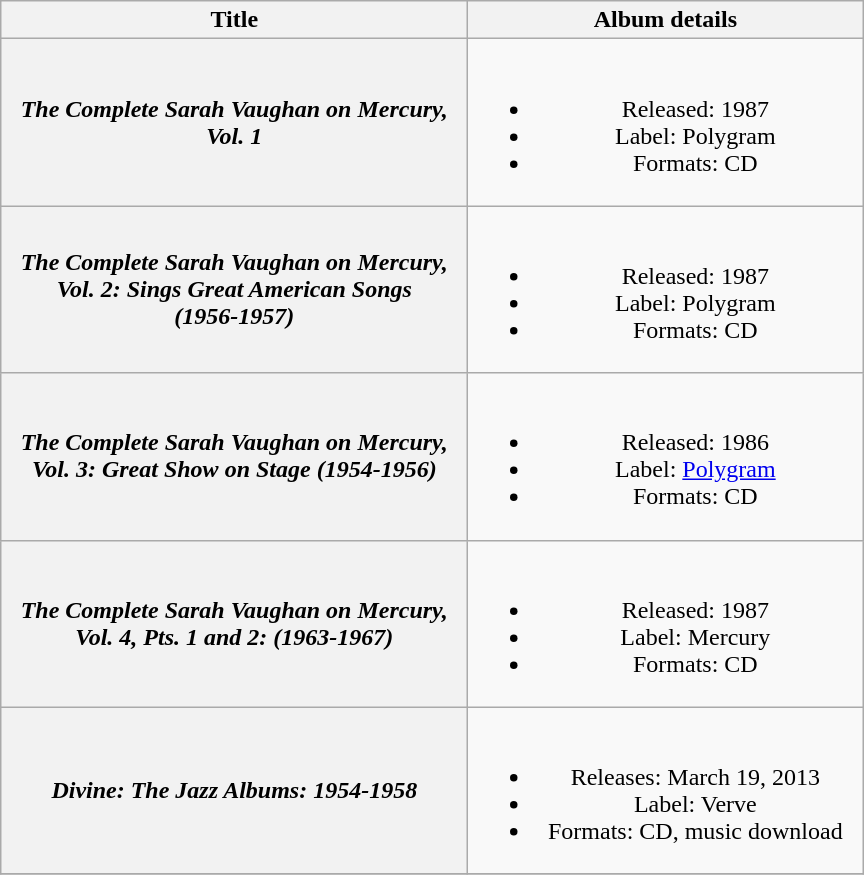<table class="wikitable plainrowheaders" style="text-align:center;">
<tr>
<th scope="col" style="width:19em;">Title</th>
<th scope="col" style="width:16em;">Album details</th>
</tr>
<tr>
<th scope="row"><em>The Complete Sarah Vaughan on Mercury,<br>Vol. 1</em></th>
<td><br><ul><li>Released: 1987</li><li>Label: Polygram</li><li>Formats: CD</li></ul></td>
</tr>
<tr>
<th scope="row"><em>The Complete Sarah Vaughan on Mercury,<br>Vol. 2: Sings Great American Songs<br>(1956-1957)</em></th>
<td><br><ul><li>Released: 1987</li><li>Label: Polygram</li><li>Formats: CD</li></ul></td>
</tr>
<tr>
<th scope="row"><em>The Complete Sarah Vaughan on Mercury,<br>Vol. 3: Great Show on Stage (1954-1956)</em></th>
<td><br><ul><li>Released: 1986</li><li>Label: <a href='#'>Polygram</a></li><li>Formats: CD</li></ul></td>
</tr>
<tr>
<th scope="row"><em>The Complete Sarah Vaughan on Mercury,<br>Vol. 4, Pts. 1 and 2: (1963-1967)</em></th>
<td><br><ul><li>Released: 1987</li><li>Label: Mercury</li><li>Formats: CD</li></ul></td>
</tr>
<tr>
<th scope="row"><em>Divine: The Jazz Albums: 1954-1958</em></th>
<td><br><ul><li>Releases: March 19, 2013</li><li>Label: Verve</li><li>Formats: CD, music download</li></ul></td>
</tr>
<tr>
</tr>
</table>
